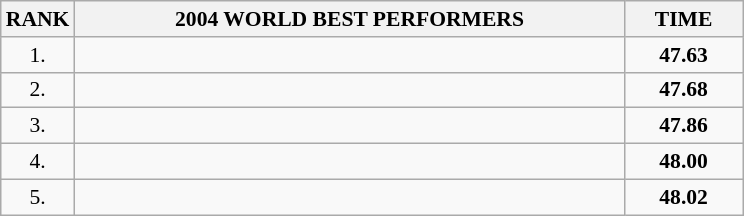<table class="wikitable" style="border-collapse: collapse; font-size: 90%;">
<tr>
<th>RANK</th>
<th align="center" style="width: 25em">2004 WORLD BEST PERFORMERS</th>
<th align="center" style="width: 5em">TIME</th>
</tr>
<tr>
<td align="center">1.</td>
<td></td>
<td align="center"><strong>47.63</strong></td>
</tr>
<tr>
<td align="center">2.</td>
<td></td>
<td align="center"><strong>47.68</strong></td>
</tr>
<tr>
<td align="center">3.</td>
<td></td>
<td align="center"><strong>47.86</strong></td>
</tr>
<tr>
<td align="center">4.</td>
<td></td>
<td align="center"><strong>48.00</strong></td>
</tr>
<tr>
<td align="center">5.</td>
<td></td>
<td align="center"><strong>48.02</strong></td>
</tr>
</table>
